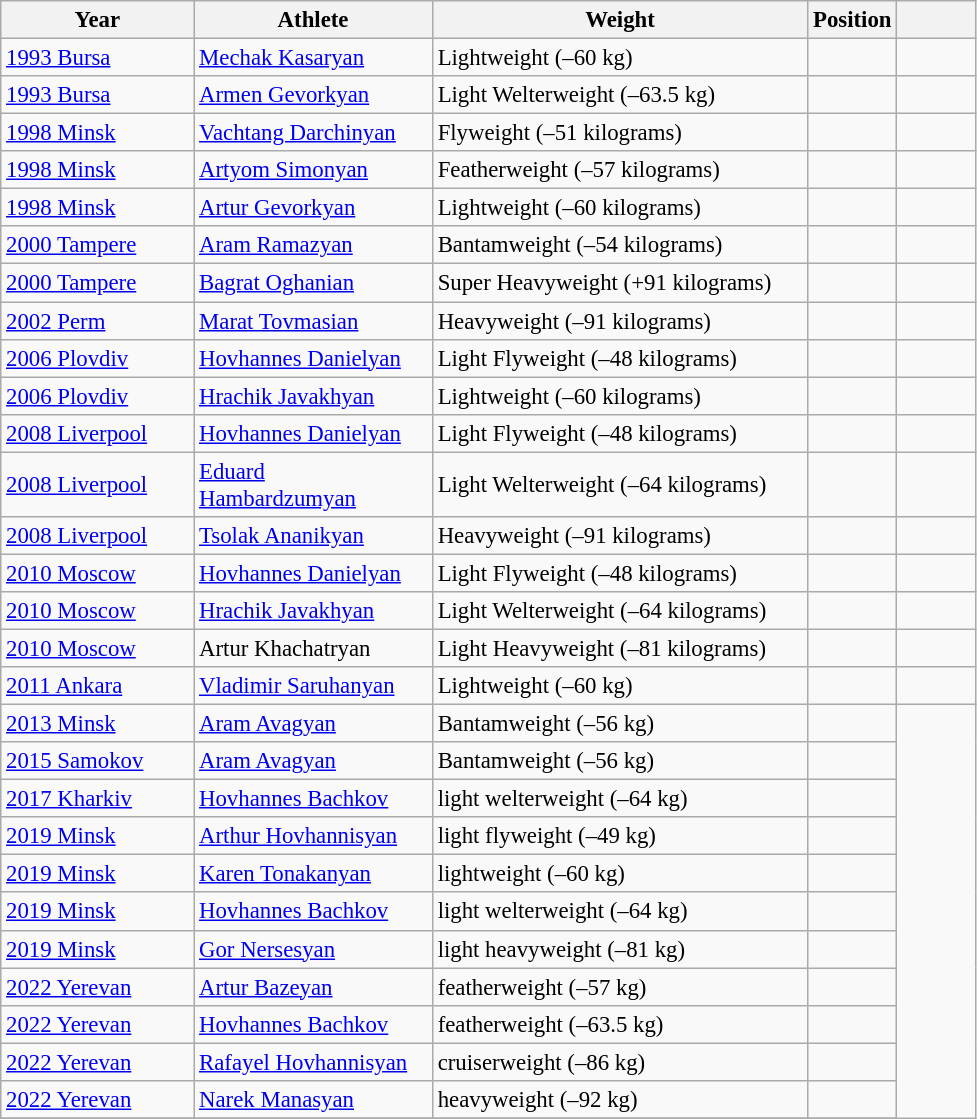<table class="wikitable sortable" style="font-size: 95%;">
<tr>
<th style="width:8em">Year</th>
<th style="width:10em">Athlete</th>
<th style="width:16em">Weight</th>
<th>Position</th>
<th class="unsortable" style="width:3em"></th>
</tr>
<tr>
<td> <a href='#'>1993 Bursa</a></td>
<td><a href='#'>Mechak Kasaryan</a></td>
<td>Lightweight (–60 kg)</td>
<td></td>
<td></td>
</tr>
<tr>
<td> <a href='#'>1993 Bursa</a></td>
<td><a href='#'>Armen Gevorkyan</a></td>
<td>Light Welterweight (–63.5 kg)</td>
<td></td>
<td></td>
</tr>
<tr>
<td> <a href='#'>1998 Minsk</a></td>
<td><a href='#'>Vachtang Darchinyan</a></td>
<td>Flyweight (–51 kilograms)</td>
<td></td>
<td></td>
</tr>
<tr>
<td> <a href='#'>1998 Minsk</a></td>
<td><a href='#'>Artyom Simonyan</a></td>
<td>Featherweight (–57 kilograms)</td>
<td></td>
<td></td>
</tr>
<tr>
<td> <a href='#'>1998 Minsk</a></td>
<td><a href='#'>Artur Gevorkyan</a></td>
<td>Lightweight (–60 kilograms)</td>
<td></td>
<td></td>
</tr>
<tr>
<td> <a href='#'>2000 Tampere</a></td>
<td><a href='#'>Aram Ramazyan</a></td>
<td>Bantamweight (–54 kilograms)</td>
<td></td>
<td></td>
</tr>
<tr>
<td> <a href='#'>2000 Tampere</a></td>
<td><a href='#'>Bagrat Oghanian</a></td>
<td>Super Heavyweight (+91 kilograms)</td>
<td></td>
<td></td>
</tr>
<tr>
<td> <a href='#'>2002 Perm</a></td>
<td><a href='#'>Marat Tovmasian</a></td>
<td>Heavyweight (–91 kilograms)</td>
<td></td>
<td></td>
</tr>
<tr>
<td> <a href='#'>2006 Plovdiv</a></td>
<td><a href='#'>Hovhannes Danielyan</a></td>
<td>Light Flyweight (–48 kilograms)</td>
<td></td>
<td></td>
</tr>
<tr>
<td> <a href='#'>2006 Plovdiv</a></td>
<td><a href='#'>Hrachik Javakhyan</a></td>
<td>Lightweight (–60 kilograms)</td>
<td></td>
<td></td>
</tr>
<tr>
<td> <a href='#'>2008 Liverpool</a></td>
<td><a href='#'>Hovhannes Danielyan</a></td>
<td>Light Flyweight (–48 kilograms)</td>
<td></td>
<td></td>
</tr>
<tr>
<td> <a href='#'>2008 Liverpool</a></td>
<td><a href='#'>Eduard Hambardzumyan</a></td>
<td>Light Welterweight (–64 kilograms)</td>
<td></td>
<td></td>
</tr>
<tr>
<td> <a href='#'>2008 Liverpool</a></td>
<td><a href='#'>Tsolak Ananikyan</a></td>
<td>Heavyweight (–91 kilograms)</td>
<td></td>
<td></td>
</tr>
<tr>
<td> <a href='#'>2010 Moscow</a></td>
<td><a href='#'>Hovhannes Danielyan</a></td>
<td>Light Flyweight (–48 kilograms)</td>
<td></td>
<td></td>
</tr>
<tr>
<td> <a href='#'>2010 Moscow</a></td>
<td><a href='#'>Hrachik Javakhyan</a></td>
<td>Light Welterweight (–64 kilograms)</td>
<td></td>
<td></td>
</tr>
<tr>
<td> <a href='#'>2010 Moscow</a></td>
<td>Artur Khachatryan</td>
<td>Light Heavyweight (–81 kilograms)</td>
<td></td>
<td></td>
</tr>
<tr>
<td> <a href='#'>2011 Ankara</a></td>
<td><a href='#'>Vladimir Saruhanyan</a></td>
<td>Lightweight (–60 kg)</td>
<td></td>
<td></td>
</tr>
<tr>
<td> <a href='#'>2013 Minsk</a></td>
<td><a href='#'>Aram Avagyan</a></td>
<td>Bantamweight (–56 kg)</td>
<td></td>
</tr>
<tr>
<td> <a href='#'>2015 Samokov</a></td>
<td><a href='#'>Aram Avagyan</a></td>
<td>Bantamweight (–56 kg)</td>
<td></td>
</tr>
<tr>
<td> <a href='#'>2017 Kharkiv</a></td>
<td><a href='#'>Hovhannes Bachkov</a></td>
<td>light welterweight (–64 kg)</td>
<td></td>
</tr>
<tr>
<td> <a href='#'>2019 Minsk</a></td>
<td><a href='#'>Arthur Hovhannisyan</a></td>
<td>light flyweight (–49 kg)</td>
<td></td>
</tr>
<tr>
<td> <a href='#'>2019 Minsk</a></td>
<td><a href='#'>Karen Tonakanyan</a></td>
<td>lightweight (–60 kg)</td>
<td></td>
</tr>
<tr>
<td> <a href='#'>2019 Minsk</a></td>
<td><a href='#'>Hovhannes Bachkov</a></td>
<td>light welterweight (–64 kg)</td>
<td></td>
</tr>
<tr>
<td> <a href='#'>2019 Minsk</a></td>
<td><a href='#'>Gor Nersesyan</a></td>
<td>light heavyweight (–81 kg)</td>
<td></td>
</tr>
<tr>
<td> <a href='#'>2022 Yerevan</a></td>
<td><a href='#'>Artur Bazeyan</a></td>
<td>featherweight (–57 kg)</td>
<td></td>
</tr>
<tr>
<td> <a href='#'>2022 Yerevan</a></td>
<td><a href='#'>Hovhannes Bachkov</a></td>
<td>featherweight (–63.5 kg)</td>
<td></td>
</tr>
<tr>
<td> <a href='#'>2022 Yerevan</a></td>
<td><a href='#'>Rafayel Hovhannisyan</a></td>
<td>cruiserweight (–86 kg)</td>
<td></td>
</tr>
<tr>
<td> <a href='#'>2022 Yerevan</a></td>
<td><a href='#'>Narek Manasyan</a></td>
<td>heavyweight (–92 kg)</td>
<td></td>
</tr>
<tr>
</tr>
</table>
